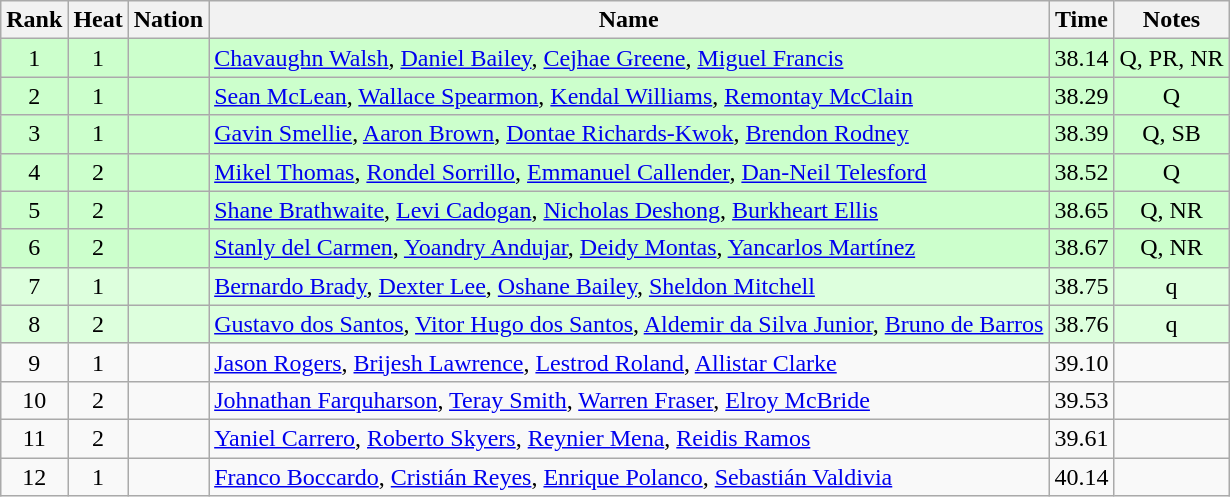<table class="wikitable sortable" style="text-align:center">
<tr>
<th>Rank</th>
<th>Heat</th>
<th>Nation</th>
<th>Name</th>
<th>Time</th>
<th>Notes</th>
</tr>
<tr bgcolor=ccffcc>
<td>1</td>
<td>1</td>
<td align=left></td>
<td align=left><a href='#'>Chavaughn Walsh</a>, <a href='#'>Daniel Bailey</a>, <a href='#'>Cejhae Greene</a>, <a href='#'>Miguel Francis</a></td>
<td>38.14</td>
<td>Q, PR, NR</td>
</tr>
<tr bgcolor=ccffcc>
<td>2</td>
<td>1</td>
<td align=left></td>
<td align=left><a href='#'>Sean McLean</a>, <a href='#'>Wallace Spearmon</a>, <a href='#'>Kendal Williams</a>, <a href='#'>Remontay McClain</a></td>
<td>38.29</td>
<td>Q</td>
</tr>
<tr bgcolor=ccffcc>
<td>3</td>
<td>1</td>
<td align=left></td>
<td align=left><a href='#'>Gavin Smellie</a>, <a href='#'>Aaron Brown</a>, <a href='#'>Dontae Richards-Kwok</a>, <a href='#'>Brendon Rodney</a></td>
<td>38.39</td>
<td>Q, SB</td>
</tr>
<tr bgcolor=ccffcc>
<td>4</td>
<td>2</td>
<td align=left></td>
<td align=left><a href='#'>Mikel Thomas</a>, <a href='#'>Rondel Sorrillo</a>, <a href='#'>Emmanuel Callender</a>, <a href='#'>Dan-Neil Telesford</a></td>
<td>38.52</td>
<td>Q</td>
</tr>
<tr bgcolor=ccffcc>
<td>5</td>
<td>2</td>
<td align=left></td>
<td align=left><a href='#'>Shane Brathwaite</a>, <a href='#'>Levi Cadogan</a>, <a href='#'>Nicholas Deshong</a>, <a href='#'>Burkheart Ellis</a></td>
<td>38.65</td>
<td>Q, NR</td>
</tr>
<tr bgcolor=ccffcc>
<td>6</td>
<td>2</td>
<td align=left></td>
<td align=left><a href='#'>Stanly del Carmen</a>, <a href='#'>Yoandry Andujar</a>, <a href='#'>Deidy Montas</a>, <a href='#'>Yancarlos Martínez</a></td>
<td>38.67</td>
<td>Q, NR</td>
</tr>
<tr bgcolor=ddffdd>
<td>7</td>
<td>1</td>
<td align=left></td>
<td align=left><a href='#'>Bernardo Brady</a>, <a href='#'>Dexter Lee</a>, <a href='#'>Oshane Bailey</a>, <a href='#'>Sheldon Mitchell</a></td>
<td>38.75</td>
<td>q</td>
</tr>
<tr bgcolor=ddffdd>
<td>8</td>
<td>2</td>
<td align=left></td>
<td align=left><a href='#'>Gustavo dos Santos</a>, <a href='#'>Vitor Hugo dos Santos</a>, <a href='#'>Aldemir da Silva Junior</a>, <a href='#'>Bruno de Barros</a></td>
<td>38.76</td>
<td>q</td>
</tr>
<tr>
<td>9</td>
<td>1</td>
<td align=left></td>
<td align=left><a href='#'>Jason Rogers</a>, <a href='#'>Brijesh Lawrence</a>, <a href='#'>Lestrod Roland</a>, <a href='#'>Allistar Clarke</a></td>
<td>39.10</td>
<td></td>
</tr>
<tr>
<td>10</td>
<td>2</td>
<td align=left></td>
<td align=left><a href='#'>Johnathan Farquharson</a>, <a href='#'>Teray Smith</a>, <a href='#'>Warren Fraser</a>, <a href='#'>Elroy McBride</a></td>
<td>39.53</td>
<td></td>
</tr>
<tr>
<td>11</td>
<td>2</td>
<td align=left></td>
<td align=left><a href='#'>Yaniel Carrero</a>, <a href='#'>Roberto Skyers</a>, <a href='#'>Reynier Mena</a>, <a href='#'>Reidis Ramos</a></td>
<td>39.61</td>
<td></td>
</tr>
<tr>
<td>12</td>
<td>1</td>
<td align=left></td>
<td align=left><a href='#'>Franco Boccardo</a>, <a href='#'>Cristián Reyes</a>, <a href='#'>Enrique Polanco</a>, <a href='#'>Sebastián Valdivia</a></td>
<td>40.14</td>
<td></td>
</tr>
</table>
